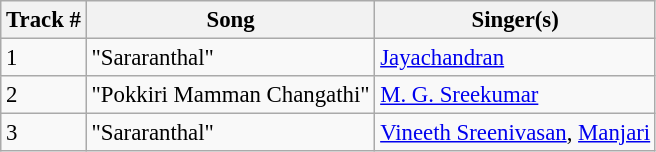<table class="wikitable" style="font-size:95%;">
<tr>
<th>Track #</th>
<th>Song</th>
<th>Singer(s)</th>
</tr>
<tr>
<td>1</td>
<td>"Sararanthal"</td>
<td><a href='#'>Jayachandran</a></td>
</tr>
<tr>
<td>2</td>
<td>"Pokkiri Mamman Changathi"</td>
<td><a href='#'>M. G. Sreekumar</a></td>
</tr>
<tr>
<td>3</td>
<td>"Sararanthal"</td>
<td><a href='#'>Vineeth Sreenivasan</a>, <a href='#'>Manjari</a></td>
</tr>
</table>
